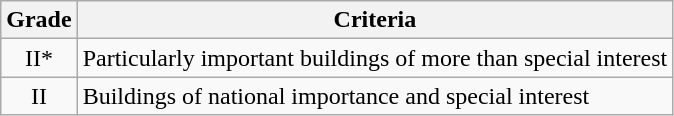<table class="wikitable">
<tr>
<th>Grade</th>
<th>Criteria</th>
</tr>
<tr>
<td align="center" >II*</td>
<td>Particularly important buildings of more than special interest</td>
</tr>
<tr>
<td align="center" >II</td>
<td>Buildings of national importance and special interest</td>
</tr>
</table>
